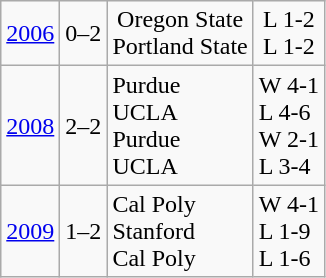<table class="wikitable">
<tr align="center">
<td><a href='#'>2006</a></td>
<td>0–2</td>
<td>Oregon State<br>Portland State</td>
<td>L 1-2<br>L 1-2</td>
</tr>
<tr>
<td><a href='#'>2008</a></td>
<td>2–2</td>
<td>Purdue<br>UCLA<br>Purdue<br>UCLA</td>
<td>W 4-1<br>L 4-6<br>W 2-1<br>L 3-4</td>
</tr>
<tr>
<td><a href='#'>2009</a></td>
<td>1–2</td>
<td>Cal Poly<br>Stanford<br>Cal Poly</td>
<td>W 4-1<br>L 1-9<br>L 1-6</td>
</tr>
</table>
